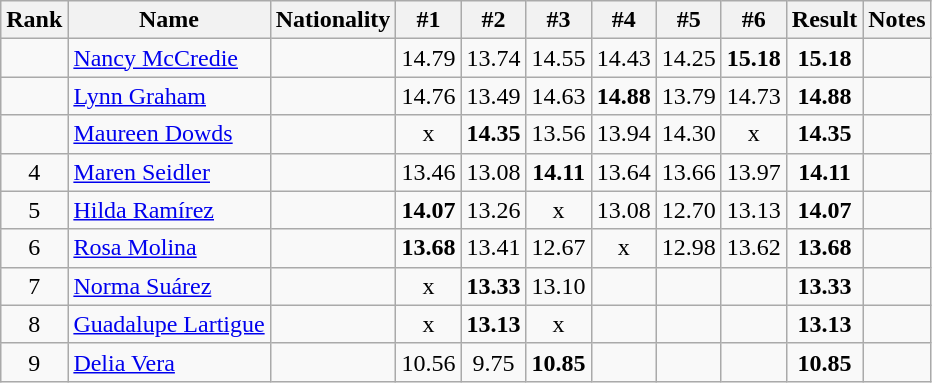<table class="wikitable sortable" style="text-align:center">
<tr>
<th>Rank</th>
<th>Name</th>
<th>Nationality</th>
<th>#1</th>
<th>#2</th>
<th>#3</th>
<th>#4</th>
<th>#5</th>
<th>#6</th>
<th>Result</th>
<th>Notes</th>
</tr>
<tr>
<td></td>
<td align=left><a href='#'>Nancy McCredie</a></td>
<td align=left></td>
<td>14.79</td>
<td>13.74</td>
<td>14.55</td>
<td>14.43</td>
<td>14.25</td>
<td><strong>15.18</strong></td>
<td><strong>15.18</strong></td>
<td></td>
</tr>
<tr>
<td></td>
<td align=left><a href='#'>Lynn Graham</a></td>
<td align=left></td>
<td>14.76</td>
<td>13.49</td>
<td>14.63</td>
<td><strong>14.88</strong></td>
<td>13.79</td>
<td>14.73</td>
<td><strong>14.88</strong></td>
<td></td>
</tr>
<tr>
<td></td>
<td align=left><a href='#'>Maureen Dowds</a></td>
<td align=left></td>
<td>x</td>
<td><strong>14.35</strong></td>
<td>13.56</td>
<td>13.94</td>
<td>14.30</td>
<td>x</td>
<td><strong>14.35</strong></td>
<td></td>
</tr>
<tr>
<td>4</td>
<td align=left><a href='#'>Maren Seidler</a></td>
<td align=left></td>
<td>13.46</td>
<td>13.08</td>
<td><strong>14.11</strong></td>
<td>13.64</td>
<td>13.66</td>
<td>13.97</td>
<td><strong>14.11</strong></td>
<td></td>
</tr>
<tr>
<td>5</td>
<td align=left><a href='#'>Hilda Ramírez</a></td>
<td align=left></td>
<td><strong>14.07</strong></td>
<td>13.26</td>
<td>x</td>
<td>13.08</td>
<td>12.70</td>
<td>13.13</td>
<td><strong>14.07</strong></td>
<td></td>
</tr>
<tr>
<td>6</td>
<td align=left><a href='#'>Rosa Molina</a></td>
<td align=left></td>
<td><strong>13.68</strong></td>
<td>13.41</td>
<td>12.67</td>
<td>x</td>
<td>12.98</td>
<td>13.62</td>
<td><strong>13.68</strong></td>
<td></td>
</tr>
<tr>
<td>7</td>
<td align=left><a href='#'>Norma Suárez</a></td>
<td align=left></td>
<td>x</td>
<td><strong>13.33</strong></td>
<td>13.10</td>
<td></td>
<td></td>
<td></td>
<td><strong>13.33</strong></td>
<td></td>
</tr>
<tr>
<td>8</td>
<td align=left><a href='#'>Guadalupe Lartigue</a></td>
<td align=left></td>
<td>x</td>
<td><strong>13.13</strong></td>
<td>x</td>
<td></td>
<td></td>
<td></td>
<td><strong>13.13</strong></td>
<td></td>
</tr>
<tr>
<td>9</td>
<td align=left><a href='#'>Delia Vera</a></td>
<td align=left></td>
<td>10.56</td>
<td>9.75</td>
<td><strong>10.85</strong></td>
<td></td>
<td></td>
<td></td>
<td><strong>10.85</strong></td>
<td></td>
</tr>
</table>
